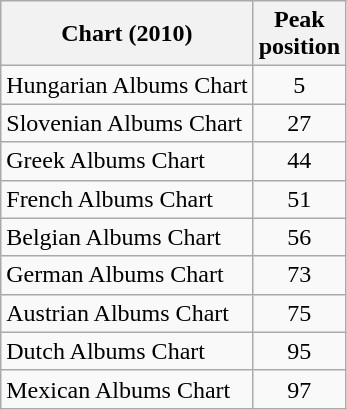<table class="wikitable sortable">
<tr>
<th>Chart (2010)</th>
<th>Peak<br>position</th>
</tr>
<tr>
<td>Hungarian Albums Chart</td>
<td style="text-align:center;">5</td>
</tr>
<tr>
<td>Slovenian Albums Chart</td>
<td style="text-align:center;">27</td>
</tr>
<tr>
<td>Greek Albums Chart</td>
<td style="text-align:center;">44</td>
</tr>
<tr>
<td>French Albums Chart</td>
<td style="text-align:center;">51</td>
</tr>
<tr>
<td>Belgian Albums Chart</td>
<td style="text-align:center;">56</td>
</tr>
<tr>
<td>German Albums Chart</td>
<td style="text-align:center;">73</td>
</tr>
<tr>
<td>Austrian Albums Chart</td>
<td style="text-align:center;">75</td>
</tr>
<tr>
<td>Dutch Albums Chart</td>
<td style="text-align:center;">95</td>
</tr>
<tr>
<td>Mexican Albums Chart</td>
<td style="text-align:center;">97</td>
</tr>
</table>
